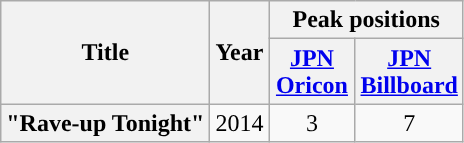<table class="wikitable plainrowheaders" style="text-align:center;">
<tr>
<th scope="col" rowspan="2">Title</th>
<th scope="col" rowspan="2">Year</th>
<th scope="col" colspan="2">Peak positions</th>
</tr>
<tr>
<th scope="col" style="width:50px"><a href='#'>JPN<br>Oricon</a></th>
<th scope="col" style="width:50px"><a href='#'>JPN<br>Billboard</a></th>
</tr>
<tr>
<th scope="row">"Rave-up Tonight"</th>
<td rowspan="1">2014</td>
<td>3</td>
<td>7</td>
</tr>
</table>
